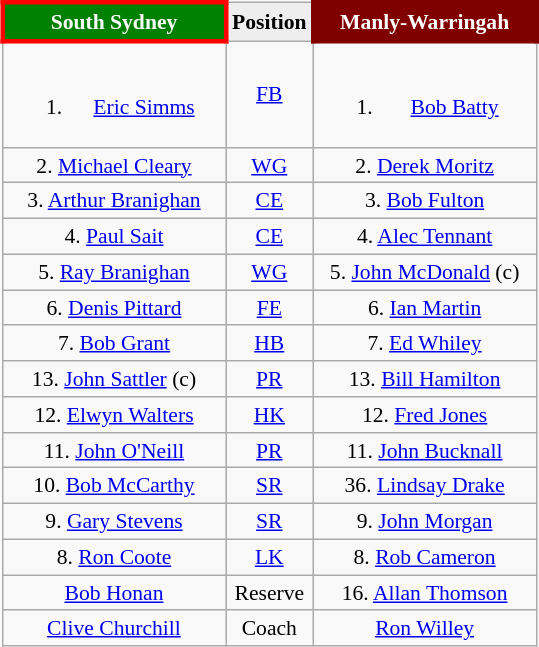<table class="wikitable" style="float:right; font-size:90%; margin-left:1em;">
<tr style="background:#f03;">
<th style="width:140px; border:3px solid red; background: green; color: white">South Sydney</th>
<th style="width:40px; text-align:center; background:#eee; color:black;">Position</th>
<th style="width:140px; border:3px solid maroon; background: maroon; color: white">Manly-Warringah</th>
</tr>
<tr align=center>
<td><br><ol><li><a href='#'>Eric Simms</a></li></ol></td>
<td><a href='#'>FB</a></td>
<td><br><ol><li><a href='#'>Bob Batty</a></li></ol></td>
</tr>
<tr align=center>
<td>2. <a href='#'>Michael Cleary</a></td>
<td><a href='#'>WG</a></td>
<td>2. <a href='#'>Derek Moritz</a></td>
</tr>
<tr align=center>
<td>3. <a href='#'>Arthur Branighan</a></td>
<td><a href='#'>CE</a></td>
<td>3. <a href='#'>Bob Fulton</a></td>
</tr>
<tr align=center>
<td>4. <a href='#'>Paul Sait</a></td>
<td><a href='#'>CE</a></td>
<td>4. <a href='#'>Alec Tennant</a></td>
</tr>
<tr align=center>
<td>5. <a href='#'>Ray Branighan</a></td>
<td><a href='#'>WG</a></td>
<td>5. <a href='#'>John McDonald</a> (c)</td>
</tr>
<tr align=center>
<td>6. <a href='#'>Denis Pittard</a></td>
<td><a href='#'>FE</a></td>
<td>6. <a href='#'>Ian Martin</a></td>
</tr>
<tr align=center>
<td>7. <a href='#'>Bob Grant</a></td>
<td><a href='#'>HB</a></td>
<td>7. <a href='#'>Ed Whiley</a></td>
</tr>
<tr align=center>
<td>13. <a href='#'>John Sattler</a> (c)</td>
<td><a href='#'>PR</a></td>
<td>13. <a href='#'>Bill Hamilton</a></td>
</tr>
<tr align=center>
<td>12. <a href='#'>Elwyn Walters</a></td>
<td><a href='#'>HK</a></td>
<td>12. <a href='#'>Fred Jones</a></td>
</tr>
<tr align=center>
<td>11. <a href='#'>John O'Neill</a></td>
<td><a href='#'>PR</a></td>
<td>11. <a href='#'>John Bucknall</a></td>
</tr>
<tr align=center>
<td>10. <a href='#'>Bob McCarthy</a></td>
<td><a href='#'>SR</a></td>
<td>36. <a href='#'>Lindsay Drake</a></td>
</tr>
<tr align=center>
<td>9. <a href='#'>Gary Stevens</a></td>
<td><a href='#'>SR</a></td>
<td>9. <a href='#'>John Morgan</a></td>
</tr>
<tr align=center>
<td>8. <a href='#'>Ron Coote</a></td>
<td><a href='#'>LK</a></td>
<td>8. <a href='#'>Rob Cameron</a></td>
</tr>
<tr align=center>
<td><a href='#'>Bob Honan</a></td>
<td>Reserve</td>
<td>16. <a href='#'>Allan Thomson</a></td>
</tr>
<tr align=center>
<td><a href='#'>Clive Churchill</a></td>
<td>Coach</td>
<td><a href='#'>Ron Willey</a></td>
</tr>
</table>
